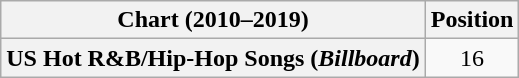<table class="wikitable plainrowheaders" style="text-align:center">
<tr>
<th scope="col">Chart (2010–2019)</th>
<th scope="col">Position</th>
</tr>
<tr>
<th scope="row">US Hot R&B/Hip-Hop Songs (<em>Billboard</em>)</th>
<td>16</td>
</tr>
</table>
